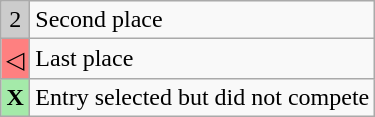<table class="wikitable">
<tr>
<td style="background-color:#CCC; text-align:center;">2</td>
<td>Second place<br></td>
</tr>
<tr>
<td style="background-color:#FE8080; text-align:center;">◁</td>
<td>Last place</td>
</tr>
<tr>
<td style="background-color:#A4EAA9; text-align:center;"><strong>X</strong></td>
<td>Entry selected but did not compete<br></td>
</tr>
</table>
